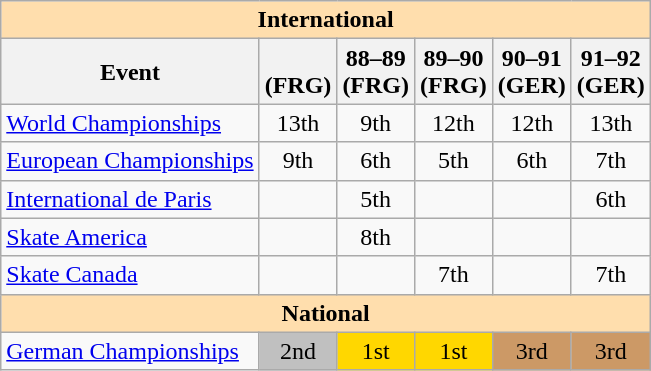<table class="wikitable" style="text-align:center">
<tr>
<th style="background-color: #ffdead; " colspan=6 align=center>International</th>
</tr>
<tr>
<th>Event</th>
<th><br>(FRG)</th>
<th>88–89<br>(FRG)</th>
<th>89–90<br>(FRG)</th>
<th>90–91<br>(GER)</th>
<th>91–92<br>(GER)</th>
</tr>
<tr>
<td align=left><a href='#'>World Championships</a></td>
<td>13th</td>
<td>9th</td>
<td>12th</td>
<td>12th</td>
<td>13th</td>
</tr>
<tr>
<td align=left><a href='#'>European Championships</a></td>
<td>9th</td>
<td>6th</td>
<td>5th</td>
<td>6th</td>
<td>7th</td>
</tr>
<tr>
<td align=left><a href='#'>International de Paris</a></td>
<td></td>
<td>5th</td>
<td></td>
<td></td>
<td>6th</td>
</tr>
<tr>
<td align=left><a href='#'>Skate America</a></td>
<td></td>
<td>8th</td>
<td></td>
<td></td>
<td></td>
</tr>
<tr>
<td align=left><a href='#'>Skate Canada</a></td>
<td></td>
<td></td>
<td>7th</td>
<td></td>
<td>7th</td>
</tr>
<tr>
<th style="background-color: #ffdead; " colspan=6 align=center>National</th>
</tr>
<tr>
<td align=left><a href='#'>German Championships</a></td>
<td bgcolor=silver>2nd</td>
<td bgcolor=gold>1st</td>
<td bgcolor=gold>1st</td>
<td bgcolor=cc9966>3rd</td>
<td bgcolor=cc9966>3rd</td>
</tr>
</table>
